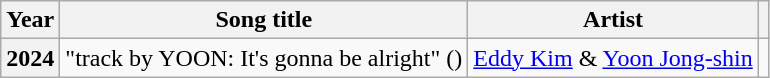<table class="wikitable plainrowheaders sortable">
<tr>
<th scope="col">Year</th>
<th scope="col">Song title</th>
<th scope="col">Artist</th>
<th scope="col" class="unsortable"></th>
</tr>
<tr>
<th scope="row">2024</th>
<td>"track by YOON: It's gonna be alright" ()</td>
<td><a href='#'>Eddy Kim</a> & <a href='#'>Yoon Jong-shin</a></td>
<td style="text-align:center"></td>
</tr>
</table>
